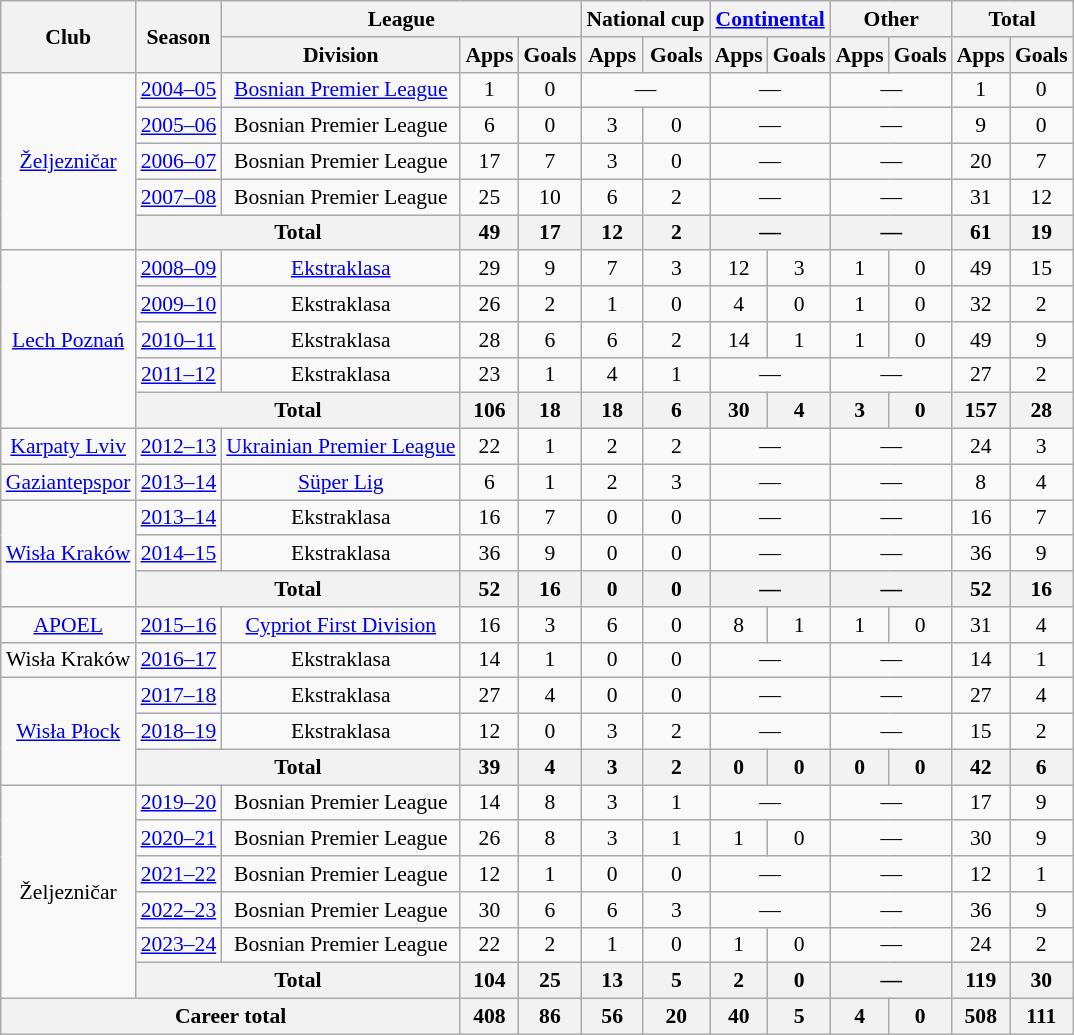<table class="wikitable" style="text-align: center;font-size:90%">
<tr>
<th rowspan="2">Club</th>
<th rowspan="2">Season</th>
<th colspan="3">League</th>
<th colspan="2">National cup</th>
<th colspan="2"><a href='#'>Continental</a></th>
<th colspan="2">Other</th>
<th colspan="2">Total</th>
</tr>
<tr>
<th>Division</th>
<th>Apps</th>
<th>Goals</th>
<th>Apps</th>
<th>Goals</th>
<th>Apps</th>
<th>Goals</th>
<th>Apps</th>
<th>Goals</th>
<th>Apps</th>
<th>Goals</th>
</tr>
<tr>
<td rowspan="5"><a href='#'>Željezničar</a></td>
<td><a href='#'>2004–05</a></td>
<td><a href='#'>Bosnian Premier League</a></td>
<td>1</td>
<td>0</td>
<td colspan="2">—</td>
<td colspan="2">—</td>
<td colspan="2">—</td>
<td>1</td>
<td>0</td>
</tr>
<tr>
<td><a href='#'>2005–06</a></td>
<td>Bosnian Premier League</td>
<td>6</td>
<td>0</td>
<td>3</td>
<td>0</td>
<td colspan="2">—</td>
<td colspan="2">—</td>
<td>9</td>
<td>0</td>
</tr>
<tr>
<td><a href='#'>2006–07</a></td>
<td>Bosnian Premier League</td>
<td>17</td>
<td>7</td>
<td>3</td>
<td>0</td>
<td colspan="2">—</td>
<td colspan="2">—</td>
<td>20</td>
<td>7</td>
</tr>
<tr>
<td><a href='#'>2007–08</a></td>
<td>Bosnian Premier League</td>
<td>25</td>
<td>10</td>
<td>6</td>
<td>2</td>
<td colspan="2">—</td>
<td colspan="2">—</td>
<td>31</td>
<td>12</td>
</tr>
<tr>
<th colspan="2">Total</th>
<th>49</th>
<th>17</th>
<th>12</th>
<th>2</th>
<th colspan="2">—</th>
<th colspan="2">—</th>
<th>61</th>
<th>19</th>
</tr>
<tr>
<td rowspan="5"><a href='#'>Lech Poznań</a></td>
<td><a href='#'>2008–09</a></td>
<td><a href='#'>Ekstraklasa</a></td>
<td>29</td>
<td>9</td>
<td>7</td>
<td>3</td>
<td>12</td>
<td>3</td>
<td>1</td>
<td>0</td>
<td>49</td>
<td>15</td>
</tr>
<tr>
<td><a href='#'>2009–10</a></td>
<td>Ekstraklasa</td>
<td>26</td>
<td>2</td>
<td>1</td>
<td>0</td>
<td>4</td>
<td>0</td>
<td>1</td>
<td>0</td>
<td>32</td>
<td>2</td>
</tr>
<tr>
<td><a href='#'>2010–11</a></td>
<td>Ekstraklasa</td>
<td>28</td>
<td>6</td>
<td>6</td>
<td>2</td>
<td>14</td>
<td>1</td>
<td>1</td>
<td>0</td>
<td>49</td>
<td>9</td>
</tr>
<tr>
<td><a href='#'>2011–12</a></td>
<td>Ekstraklasa</td>
<td>23</td>
<td>1</td>
<td>4</td>
<td>1</td>
<td colspan="2">—</td>
<td colspan="2">—</td>
<td>27</td>
<td>2</td>
</tr>
<tr>
<th colspan="2">Total</th>
<th>106</th>
<th>18</th>
<th>18</th>
<th>6</th>
<th>30</th>
<th>4</th>
<th>3</th>
<th>0</th>
<th>157</th>
<th>28</th>
</tr>
<tr>
<td rowspan="1"><a href='#'>Karpaty Lviv</a></td>
<td><a href='#'>2012–13</a></td>
<td><a href='#'>Ukrainian Premier League</a></td>
<td>22</td>
<td>1</td>
<td>2</td>
<td>2</td>
<td colspan="2">—</td>
<td colspan="2">—</td>
<td>24</td>
<td>3</td>
</tr>
<tr>
<td rowspan="1"><a href='#'>Gaziantepspor</a></td>
<td><a href='#'>2013–14</a></td>
<td><a href='#'>Süper Lig</a></td>
<td>6</td>
<td>1</td>
<td>2</td>
<td>3</td>
<td colspan="2">—</td>
<td colspan="2">—</td>
<td>8</td>
<td>4</td>
</tr>
<tr>
<td rowspan="3"><a href='#'>Wisła Kraków</a></td>
<td><a href='#'>2013–14</a></td>
<td>Ekstraklasa</td>
<td>16</td>
<td>7</td>
<td>0</td>
<td>0</td>
<td colspan="2">—</td>
<td colspan="2">—</td>
<td>16</td>
<td>7</td>
</tr>
<tr>
<td><a href='#'>2014–15</a></td>
<td>Ekstraklasa</td>
<td>36</td>
<td>9</td>
<td>0</td>
<td>0</td>
<td colspan="2">—</td>
<td colspan="2">—</td>
<td>36</td>
<td>9</td>
</tr>
<tr>
<th colspan="2">Total</th>
<th>52</th>
<th>16</th>
<th>0</th>
<th>0</th>
<th colspan="2">—</th>
<th colspan="2">—</th>
<th>52</th>
<th>16</th>
</tr>
<tr>
<td rowspan="1"><a href='#'>APOEL</a></td>
<td><a href='#'>2015–16</a></td>
<td><a href='#'>Cypriot First Division</a></td>
<td>16</td>
<td>3</td>
<td>6</td>
<td>0</td>
<td>8</td>
<td>1</td>
<td>1</td>
<td>0</td>
<td>31</td>
<td>4</td>
</tr>
<tr>
<td rowspan="1">Wisła Kraków</td>
<td><a href='#'>2016–17</a></td>
<td>Ekstraklasa</td>
<td>14</td>
<td>1</td>
<td>0</td>
<td>0</td>
<td colspan="2">—</td>
<td colspan="2">—</td>
<td>14</td>
<td>1</td>
</tr>
<tr>
<td rowspan="3"><a href='#'>Wisła Płock</a></td>
<td><a href='#'>2017–18</a></td>
<td>Ekstraklasa</td>
<td>27</td>
<td>4</td>
<td>0</td>
<td>0</td>
<td colspan="2">—</td>
<td colspan="2">—</td>
<td>27</td>
<td>4</td>
</tr>
<tr>
<td><a href='#'>2018–19</a></td>
<td>Ekstraklasa</td>
<td>12</td>
<td>0</td>
<td>3</td>
<td>2</td>
<td colspan="2">—</td>
<td colspan="2">—</td>
<td>15</td>
<td>2</td>
</tr>
<tr>
<th colspan="2">Total</th>
<th>39</th>
<th>4</th>
<th>3</th>
<th>2</th>
<th>0</th>
<th>0</th>
<th>0</th>
<th>0</th>
<th>42</th>
<th>6</th>
</tr>
<tr>
<td rowspan="6">Željezničar</td>
<td><a href='#'>2019–20</a></td>
<td>Bosnian Premier League</td>
<td>14</td>
<td>8</td>
<td>3</td>
<td>1</td>
<td colspan="2">—</td>
<td colspan="2">—</td>
<td>17</td>
<td>9</td>
</tr>
<tr>
<td><a href='#'>2020–21</a></td>
<td>Bosnian Premier League</td>
<td>26</td>
<td>8</td>
<td>3</td>
<td>1</td>
<td>1</td>
<td>0</td>
<td colspan="2">—</td>
<td>30</td>
<td>9</td>
</tr>
<tr>
<td><a href='#'>2021–22</a></td>
<td>Bosnian Premier League</td>
<td>12</td>
<td>1</td>
<td>0</td>
<td>0</td>
<td colspan="2">—</td>
<td colspan="2">—</td>
<td>12</td>
<td>1</td>
</tr>
<tr>
<td><a href='#'>2022–23</a></td>
<td>Bosnian Premier League</td>
<td>30</td>
<td>6</td>
<td>6</td>
<td>3</td>
<td colspan="2">—</td>
<td colspan="2">—</td>
<td>36</td>
<td>9</td>
</tr>
<tr>
<td><a href='#'>2023–24</a></td>
<td>Bosnian Premier League</td>
<td>22</td>
<td>2</td>
<td>1</td>
<td>0</td>
<td>1</td>
<td>0</td>
<td colspan="2">—</td>
<td>24</td>
<td>2</td>
</tr>
<tr>
<th colspan="2">Total</th>
<th>104</th>
<th>25</th>
<th>13</th>
<th>5</th>
<th>2</th>
<th>0</th>
<th colspan="2">—</th>
<th>119</th>
<th>30</th>
</tr>
<tr>
<th colspan="3">Career total</th>
<th>408</th>
<th>86</th>
<th>56</th>
<th>20</th>
<th>40</th>
<th>5</th>
<th>4</th>
<th>0</th>
<th>508</th>
<th>111</th>
</tr>
</table>
